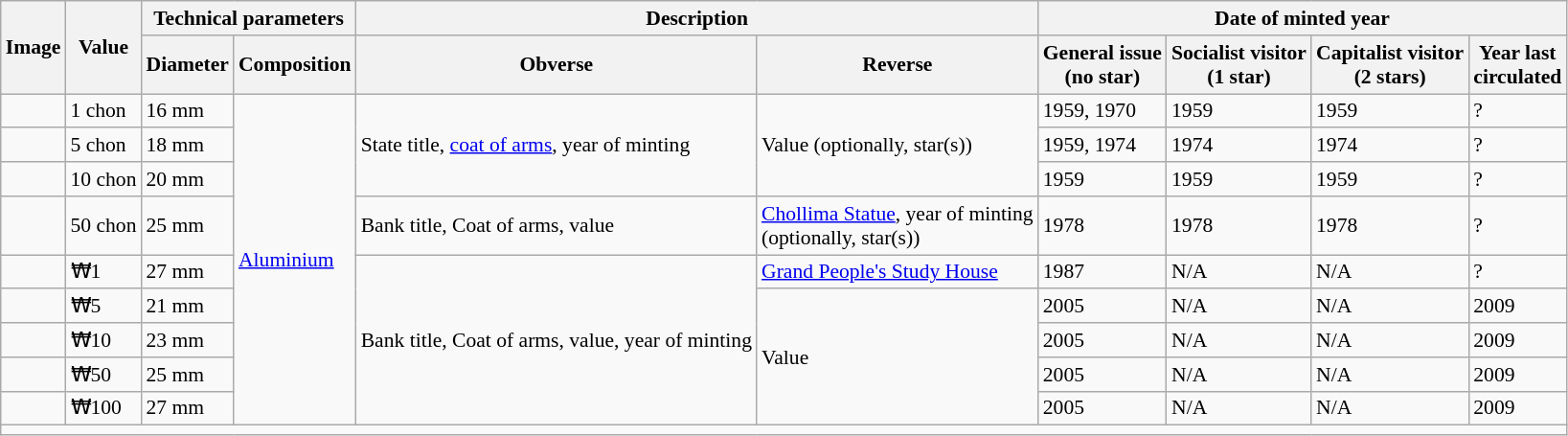<table class="wikitable" style="font-size: 90%">
<tr>
<th rowspan="2">Image</th>
<th rowspan="2">Value</th>
<th colspan="2">Technical parameters</th>
<th colspan="2">Description</th>
<th colspan="4">Date of minted year</th>
</tr>
<tr>
<th>Diameter</th>
<th>Composition</th>
<th>Obverse</th>
<th>Reverse</th>
<th>General issue<br>(no star)</th>
<th>Socialist visitor<br>(1 star)</th>
<th>Capitalist visitor<br>(2 stars)</th>
<th>Year last<br>circulated</th>
</tr>
<tr>
<td></td>
<td>1 chon</td>
<td>16 mm</td>
<td rowspan="9"><a href='#'>Aluminium</a></td>
<td rowspan="3">State title, <a href='#'>coat of arms</a>, year of minting</td>
<td rowspan="3">Value (optionally, star(s))</td>
<td>1959, 1970</td>
<td>1959</td>
<td>1959</td>
<td>?</td>
</tr>
<tr>
<td></td>
<td>5 chon</td>
<td>18 mm</td>
<td>1959, 1974</td>
<td>1974</td>
<td>1974</td>
<td>?</td>
</tr>
<tr>
<td></td>
<td>10 chon</td>
<td>20 mm</td>
<td>1959</td>
<td>1959</td>
<td>1959</td>
<td>?</td>
</tr>
<tr>
<td></td>
<td>50 chon</td>
<td>25 mm</td>
<td>Bank title, Coat of arms, value</td>
<td><a href='#'>Chollima Statue</a>, year of minting<br>(optionally, star(s))</td>
<td>1978</td>
<td>1978</td>
<td>1978</td>
<td>?</td>
</tr>
<tr>
<td></td>
<td>₩1</td>
<td>27 mm</td>
<td rowspan="5">Bank title, Coat of arms, value, year of minting</td>
<td><a href='#'>Grand People's Study House</a></td>
<td>1987</td>
<td>N/A</td>
<td>N/A</td>
<td>?</td>
</tr>
<tr |>
<td></td>
<td>₩5</td>
<td>21 mm</td>
<td rowspan="4">Value</td>
<td>2005</td>
<td>N/A</td>
<td>N/A</td>
<td>2009</td>
</tr>
<tr>
<td></td>
<td>₩10</td>
<td>23 mm</td>
<td>2005</td>
<td>N/A</td>
<td>N/A</td>
<td>2009</td>
</tr>
<tr>
<td></td>
<td>₩50</td>
<td>25 mm</td>
<td>2005</td>
<td>N/A</td>
<td>N/A</td>
<td>2009</td>
</tr>
<tr>
<td></td>
<td>₩100</td>
<td>27 mm</td>
<td>2005</td>
<td>N/A</td>
<td>N/A</td>
<td>2009</td>
</tr>
<tr>
<td colspan="10"></td>
</tr>
</table>
